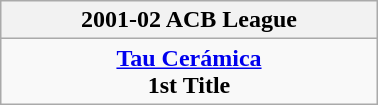<table class="wikitable" style="margin: 0 auto; width: 20%;">
<tr>
<th>2001-02 ACB League</th>
</tr>
<tr>
<td align=center><strong><a href='#'>Tau Cerámica</a></strong><br><strong>1st Title</strong></td>
</tr>
</table>
